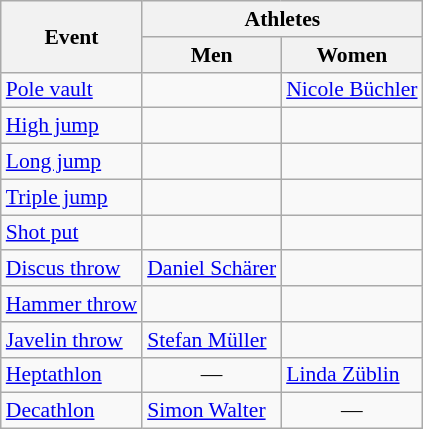<table class=wikitable style="font-size:90%">
<tr>
<th rowspan=2>Event</th>
<th colspan=2>Athletes</th>
</tr>
<tr>
<th>Men</th>
<th>Women</th>
</tr>
<tr>
<td><a href='#'>Pole vault</a></td>
<td></td>
<td><a href='#'>Nicole Büchler</a></td>
</tr>
<tr>
<td><a href='#'>High jump</a></td>
<td></td>
<td></td>
</tr>
<tr>
<td><a href='#'>Long jump</a></td>
<td></td>
<td></td>
</tr>
<tr>
<td><a href='#'>Triple jump</a></td>
<td></td>
<td></td>
</tr>
<tr>
<td><a href='#'>Shot put</a></td>
<td></td>
<td></td>
</tr>
<tr>
<td><a href='#'>Discus throw</a></td>
<td><a href='#'>Daniel Schärer</a></td>
<td></td>
</tr>
<tr>
<td><a href='#'>Hammer throw</a></td>
<td></td>
<td></td>
</tr>
<tr>
<td><a href='#'>Javelin throw</a></td>
<td><a href='#'>Stefan Müller</a></td>
<td></td>
</tr>
<tr>
<td><a href='#'>Heptathlon</a></td>
<td align=center>—</td>
<td><a href='#'>Linda Züblin</a></td>
</tr>
<tr>
<td><a href='#'>Decathlon</a></td>
<td><a href='#'>Simon Walter</a></td>
<td align=center>—</td>
</tr>
</table>
